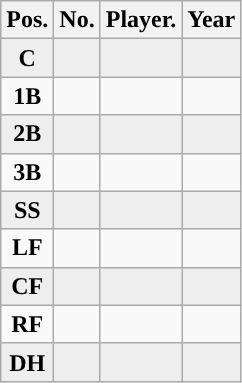<table class="wikitable non-sortable">
<tr>
<th style="text-align:center; ">Pos.</th>
<th style="text-align:center; ">No.</th>
<th style="text-align:center; ">Player.</th>
<th style="text-align:center; ">Year</th>
</tr>
<tr style="background:#eeeeee;text-align:center;">
<td><strong>C</strong></td>
<td></td>
<td></td>
<td></td>
</tr>
<tr style="text-align:center;">
<td><strong>1B</strong></td>
<td></td>
<td></td>
<td></td>
</tr>
<tr style="background:#eeeeee;text-align:center;">
<td><strong>2B</strong></td>
<td></td>
<td></td>
<td></td>
</tr>
<tr style="text-align:center;">
<td><strong>3B</strong></td>
<td></td>
<td></td>
<td></td>
</tr>
<tr style="background:#eeeeee;text-align:center;">
<td><strong>SS</strong></td>
<td></td>
<td></td>
<td></td>
</tr>
<tr style="text-align:center;">
<td><strong>LF</strong></td>
<td></td>
<td></td>
<td></td>
</tr>
<tr style="background:#eeeeee;text-align:center;">
<td><strong>CF</strong></td>
<td></td>
<td></td>
<td></td>
</tr>
<tr style="text-align:center;">
<td><strong>RF</strong></td>
<td></td>
<td></td>
<td></td>
</tr>
<tr style="background:#eeeeee;text-align:center;">
<td><strong>DH</strong></td>
<td></td>
<td></td>
<td></td>
</tr>
</table>
